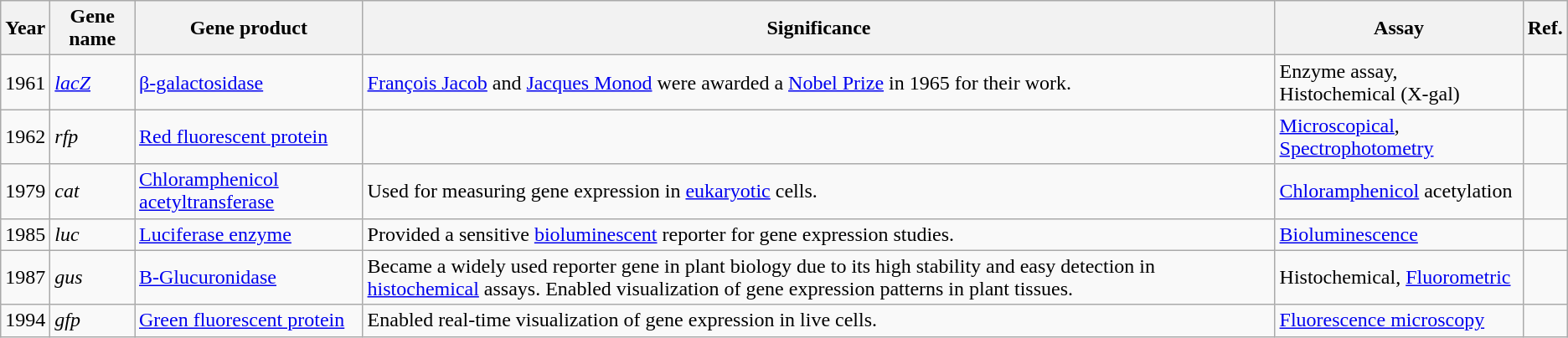<table class="wikitable">
<tr>
<th>Year</th>
<th>Gene name</th>
<th>Gene product</th>
<th>Significance</th>
<th>Assay</th>
<th>Ref.</th>
</tr>
<tr>
<td>1961</td>
<td><a href='#'><em>lacZ</em></a></td>
<td><a href='#'>β-galactosidase</a></td>
<td><a href='#'>François Jacob</a> and <a href='#'>Jacques Monod</a> were awarded a <a href='#'>Nobel Prize</a> in 1965 for their work.</td>
<td>Enzyme assay, Histochemical (X-gal)</td>
<td></td>
</tr>
<tr>
<td>1962</td>
<td><em>rfp</em></td>
<td><a href='#'>Red fluorescent protein</a></td>
<td></td>
<td><a href='#'>Microscopical</a>, <a href='#'>Spectrophotometry</a></td>
<td></td>
</tr>
<tr>
<td>1979</td>
<td><em>cat</em></td>
<td><a href='#'>Chloramphenicol acetyltransferase</a></td>
<td>Used for measuring gene expression in <a href='#'>eukaryotic</a> cells.</td>
<td><a href='#'>Chloramphenicol</a> acetylation</td>
<td></td>
</tr>
<tr>
<td>1985</td>
<td><em>luc</em></td>
<td><a href='#'>Luciferase enzyme</a></td>
<td>Provided a sensitive <a href='#'>bioluminescent</a> reporter for gene expression studies.</td>
<td><a href='#'>Bioluminescence</a></td>
<td></td>
</tr>
<tr>
<td>1987</td>
<td><em>gus</em></td>
<td><a href='#'>B-Glucuronidase</a></td>
<td>Became a widely used reporter gene in plant biology due to its high stability and easy detection in <a href='#'>histochemical</a> assays. Enabled visualization of gene expression patterns in plant tissues.</td>
<td>Histochemical, <a href='#'>Fluorometric</a></td>
<td></td>
</tr>
<tr>
<td>1994</td>
<td><em>gfp</em></td>
<td><a href='#'>Green fluorescent protein</a></td>
<td>Enabled real-time visualization of gene expression in live cells.</td>
<td><a href='#'>Fluorescence microscopy</a></td>
<td></td>
</tr>
</table>
